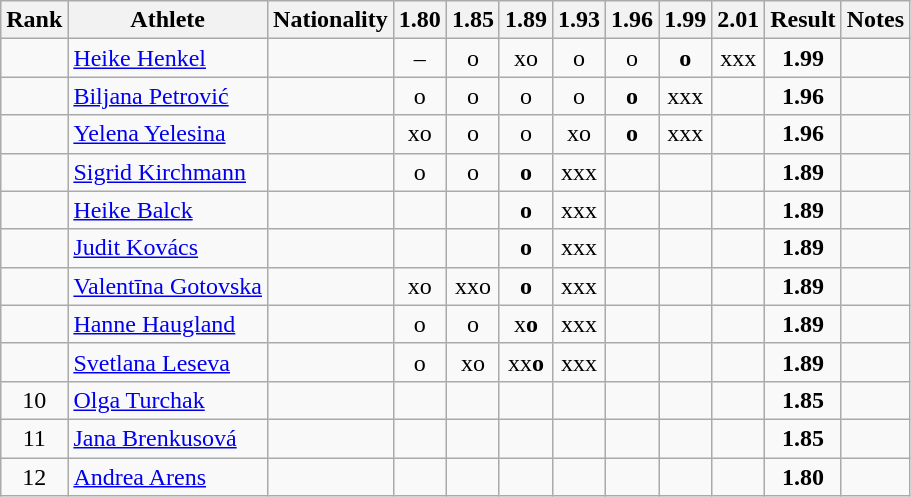<table class="wikitable sortable" style="text-align:center">
<tr>
<th>Rank</th>
<th>Athlete</th>
<th>Nationality</th>
<th>1.80</th>
<th>1.85</th>
<th>1.89</th>
<th>1.93</th>
<th>1.96</th>
<th>1.99</th>
<th>2.01</th>
<th>Result</th>
<th>Notes</th>
</tr>
<tr>
<td></td>
<td align="left"><a href='#'>Heike Henkel</a></td>
<td align=left></td>
<td>–</td>
<td>o</td>
<td>xo</td>
<td>o</td>
<td>o</td>
<td><strong>o</strong></td>
<td>xxx</td>
<td><strong>1.99</strong></td>
<td></td>
</tr>
<tr>
<td></td>
<td align="left"><a href='#'>Biljana Petrović</a></td>
<td align=left></td>
<td>o</td>
<td>o</td>
<td>o</td>
<td>o</td>
<td><strong>o</strong></td>
<td>xxx</td>
<td></td>
<td><strong>1.96</strong></td>
<td></td>
</tr>
<tr>
<td></td>
<td align="left"><a href='#'>Yelena Yelesina</a></td>
<td align=left></td>
<td>xo</td>
<td>o</td>
<td>o</td>
<td>xo</td>
<td><strong>o</strong></td>
<td>xxx</td>
<td></td>
<td><strong>1.96</strong></td>
<td></td>
</tr>
<tr>
<td></td>
<td align="left"><a href='#'>Sigrid Kirchmann</a></td>
<td align=left></td>
<td>o</td>
<td>o</td>
<td><strong>o</strong></td>
<td>xxx</td>
<td></td>
<td></td>
<td></td>
<td><strong>1.89</strong></td>
<td></td>
</tr>
<tr>
<td></td>
<td align="left"><a href='#'>Heike Balck</a></td>
<td align=left></td>
<td></td>
<td></td>
<td><strong>o</strong></td>
<td>xxx</td>
<td></td>
<td></td>
<td></td>
<td><strong>1.89</strong></td>
<td></td>
</tr>
<tr>
<td></td>
<td align="left"><a href='#'>Judit Kovács</a></td>
<td align=left></td>
<td></td>
<td></td>
<td><strong>o</strong></td>
<td>xxx</td>
<td></td>
<td></td>
<td></td>
<td><strong>1.89</strong></td>
<td></td>
</tr>
<tr>
<td></td>
<td align="left"><a href='#'>Valentīna Gotovska</a></td>
<td align=left></td>
<td>xo</td>
<td>xxo</td>
<td><strong>o</strong></td>
<td>xxx</td>
<td></td>
<td></td>
<td></td>
<td><strong>1.89</strong></td>
<td></td>
</tr>
<tr>
<td></td>
<td align="left"><a href='#'>Hanne Haugland</a></td>
<td align=left></td>
<td>o</td>
<td>o</td>
<td>x<strong>o</strong></td>
<td>xxx</td>
<td></td>
<td></td>
<td></td>
<td><strong>1.89</strong></td>
<td></td>
</tr>
<tr>
<td></td>
<td align="left"><a href='#'>Svetlana Leseva</a></td>
<td align=left></td>
<td>o</td>
<td>xo</td>
<td>xx<strong>o</strong></td>
<td>xxx</td>
<td></td>
<td></td>
<td></td>
<td><strong>1.89</strong></td>
<td></td>
</tr>
<tr>
<td>10</td>
<td align="left"><a href='#'>Olga Turchak</a></td>
<td align=left></td>
<td></td>
<td></td>
<td></td>
<td></td>
<td></td>
<td></td>
<td></td>
<td><strong>1.85</strong></td>
<td></td>
</tr>
<tr>
<td>11</td>
<td align="left"><a href='#'>Jana Brenkusová</a></td>
<td align=left></td>
<td></td>
<td></td>
<td></td>
<td></td>
<td></td>
<td></td>
<td></td>
<td><strong>1.85</strong></td>
<td></td>
</tr>
<tr>
<td>12</td>
<td align="left"><a href='#'>Andrea Arens</a></td>
<td align=left></td>
<td></td>
<td></td>
<td></td>
<td></td>
<td></td>
<td></td>
<td></td>
<td><strong>1.80</strong></td>
<td></td>
</tr>
</table>
